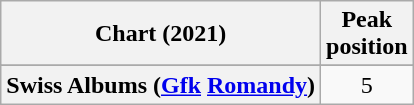<table class="wikitable sortable plainrowheaders" style="text-align:center">
<tr>
<th scope="col">Chart (2021)</th>
<th scope="col">Peak<br>position</th>
</tr>
<tr>
</tr>
<tr>
</tr>
<tr>
<th scope="row">Swiss Albums (<a href='#'>Gfk</a> <a href='#'>Romandy</a>)</th>
<td>5</td>
</tr>
</table>
